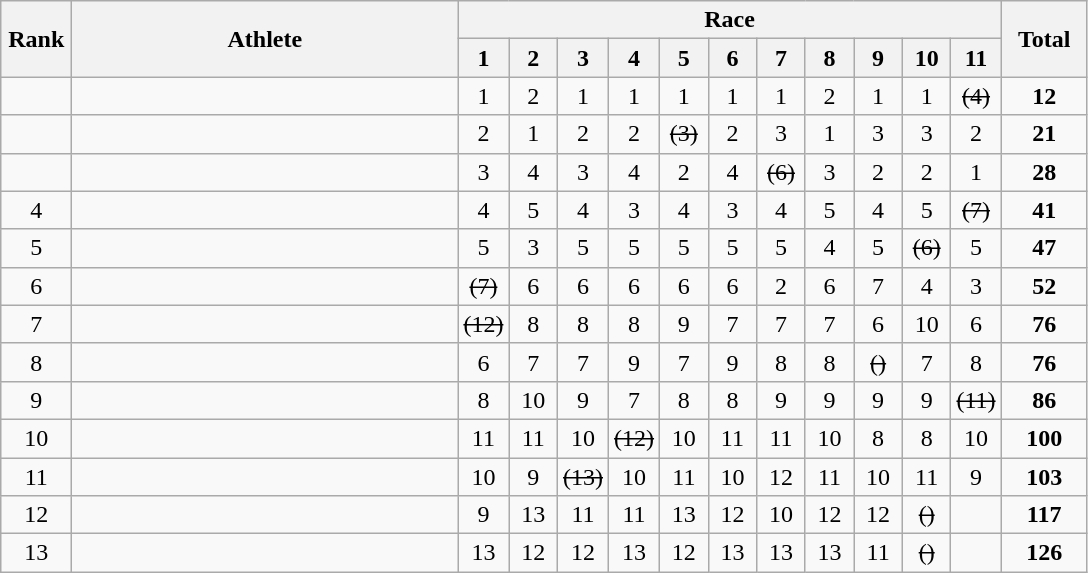<table | class="wikitable" style="text-align:center">
<tr>
<th rowspan="2" width=40>Rank</th>
<th rowspan="2" width=250>Athlete</th>
<th colspan="11">Race</th>
<th rowspan="2" width=50>Total</th>
</tr>
<tr>
<th width=25>1</th>
<th width=25>2</th>
<th width=25>3</th>
<th width=25>4</th>
<th width=25>5</th>
<th width=25>6</th>
<th width=25>7</th>
<th width=25>8</th>
<th width=25>9</th>
<th width=25>10</th>
<th width=25>11</th>
</tr>
<tr>
<td></td>
<td align=left></td>
<td>1</td>
<td>2</td>
<td>1</td>
<td>1</td>
<td>1</td>
<td>1</td>
<td>1</td>
<td>2</td>
<td>1</td>
<td>1</td>
<td><s>(4)</s></td>
<td><strong>12</strong></td>
</tr>
<tr>
<td></td>
<td align=left></td>
<td>2</td>
<td>1</td>
<td>2</td>
<td>2</td>
<td><s>(3)</s></td>
<td>2</td>
<td>3</td>
<td>1</td>
<td>3</td>
<td>3</td>
<td>2</td>
<td><strong>21</strong></td>
</tr>
<tr>
<td></td>
<td align=left></td>
<td>3</td>
<td>4</td>
<td>3</td>
<td>4</td>
<td>2</td>
<td>4</td>
<td><s>(6)</s></td>
<td>3</td>
<td>2</td>
<td>2</td>
<td>1</td>
<td><strong>28</strong></td>
</tr>
<tr>
<td>4</td>
<td align=left></td>
<td>4</td>
<td>5</td>
<td>4</td>
<td>3</td>
<td>4</td>
<td>3</td>
<td>4</td>
<td>5</td>
<td>4</td>
<td>5</td>
<td><s>(7)</s></td>
<td><strong>41</strong></td>
</tr>
<tr>
<td>5</td>
<td align=left></td>
<td>5</td>
<td>3</td>
<td>5</td>
<td>5</td>
<td>5</td>
<td>5</td>
<td>5</td>
<td>4</td>
<td>5</td>
<td><s>(6)</s></td>
<td>5</td>
<td><strong>47</strong></td>
</tr>
<tr>
<td>6</td>
<td align=left></td>
<td><s>(7)</s></td>
<td>6</td>
<td>6</td>
<td>6</td>
<td>6</td>
<td>6</td>
<td>2</td>
<td>6</td>
<td>7</td>
<td>4</td>
<td>3</td>
<td><strong>52</strong></td>
</tr>
<tr>
<td>7</td>
<td align=left></td>
<td><s>(12)</s></td>
<td>8</td>
<td>8</td>
<td>8</td>
<td>9</td>
<td>7</td>
<td>7</td>
<td>7</td>
<td>6</td>
<td>10</td>
<td>6</td>
<td><strong>76</strong></td>
</tr>
<tr>
<td>8</td>
<td align=left></td>
<td>6</td>
<td>7</td>
<td>7</td>
<td>9</td>
<td>7</td>
<td>9</td>
<td>8</td>
<td>8</td>
<td><s>()</s></td>
<td>7</td>
<td>8</td>
<td><strong>76</strong></td>
</tr>
<tr>
<td>9</td>
<td align=left></td>
<td>8</td>
<td>10</td>
<td>9</td>
<td>7</td>
<td>8</td>
<td>8</td>
<td>9</td>
<td>9</td>
<td>9</td>
<td>9</td>
<td><s>(11)</s></td>
<td><strong>86</strong></td>
</tr>
<tr>
<td>10</td>
<td align=left></td>
<td>11</td>
<td>11</td>
<td>10</td>
<td><s>(12)</s></td>
<td>10</td>
<td>11</td>
<td>11</td>
<td>10</td>
<td>8</td>
<td>8</td>
<td>10</td>
<td><strong>100</strong></td>
</tr>
<tr>
<td>11</td>
<td align=left></td>
<td>10</td>
<td>9</td>
<td><s>(13)</s></td>
<td>10</td>
<td>11</td>
<td>10</td>
<td>12</td>
<td>11</td>
<td>10</td>
<td>11</td>
<td>9</td>
<td><strong>103</strong></td>
</tr>
<tr>
<td>12</td>
<td align=left></td>
<td>9</td>
<td>13</td>
<td>11</td>
<td>11</td>
<td>13</td>
<td>12</td>
<td>10</td>
<td>12</td>
<td>12</td>
<td><s>()</s></td>
<td></td>
<td><strong>117</strong></td>
</tr>
<tr>
<td>13</td>
<td align=left></td>
<td>13</td>
<td>12</td>
<td>12</td>
<td>13</td>
<td>12</td>
<td>13</td>
<td>13</td>
<td>13</td>
<td>11</td>
<td><s>()</s></td>
<td></td>
<td><strong>126</strong></td>
</tr>
</table>
